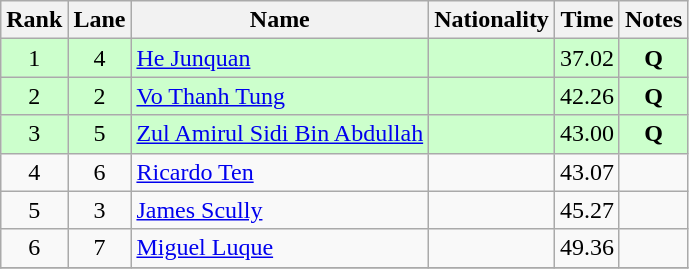<table class="wikitable">
<tr>
<th>Rank</th>
<th>Lane</th>
<th>Name</th>
<th>Nationality</th>
<th>Time</th>
<th>Notes</th>
</tr>
<tr bgcolor=ccffcc>
<td align=center>1</td>
<td align=center>4</td>
<td><a href='#'>He Junquan</a></td>
<td></td>
<td align=center>37.02</td>
<td align=center><strong>Q</strong></td>
</tr>
<tr bgcolor=ccffcc>
<td align=center>2</td>
<td align=center>2</td>
<td><a href='#'>Vo Thanh Tung</a></td>
<td></td>
<td align=center>42.26</td>
<td align=center><strong>Q</strong></td>
</tr>
<tr bgcolor=ccffcc>
<td align=center>3</td>
<td align=center>5</td>
<td><a href='#'>Zul Amirul Sidi Bin Abdullah</a></td>
<td></td>
<td align=center>43.00</td>
<td align=center><strong>Q</strong></td>
</tr>
<tr>
<td align=center>4</td>
<td align=center>6</td>
<td><a href='#'>Ricardo Ten</a></td>
<td></td>
<td align=center>43.07</td>
<td align=center></td>
</tr>
<tr>
<td align=center>5</td>
<td align=center>3</td>
<td><a href='#'>James Scully</a></td>
<td></td>
<td align=center>45.27</td>
<td align=center></td>
</tr>
<tr>
<td align=center>6</td>
<td align=center>7</td>
<td><a href='#'>Miguel Luque</a></td>
<td></td>
<td align=center>49.36</td>
<td align=center></td>
</tr>
<tr>
</tr>
</table>
